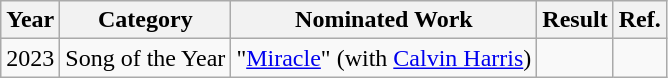<table class="wikitable">
<tr>
<th>Year</th>
<th>Category</th>
<th>Nominated Work</th>
<th>Result</th>
<th>Ref.</th>
</tr>
<tr>
<td>2023</td>
<td>Song of the Year</td>
<td>"<a href='#'>Miracle</a>" (with <a href='#'>Calvin Harris</a>)</td>
<td></td>
<td></td>
</tr>
</table>
